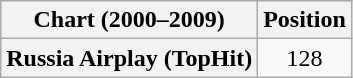<table class="wikitable plainrowheaders" style="text-align:center">
<tr>
<th scope="col">Chart (2000–2009)</th>
<th scope="col">Position</th>
</tr>
<tr>
<th scope="row">Russia Airplay (TopHit)</th>
<td>128</td>
</tr>
</table>
